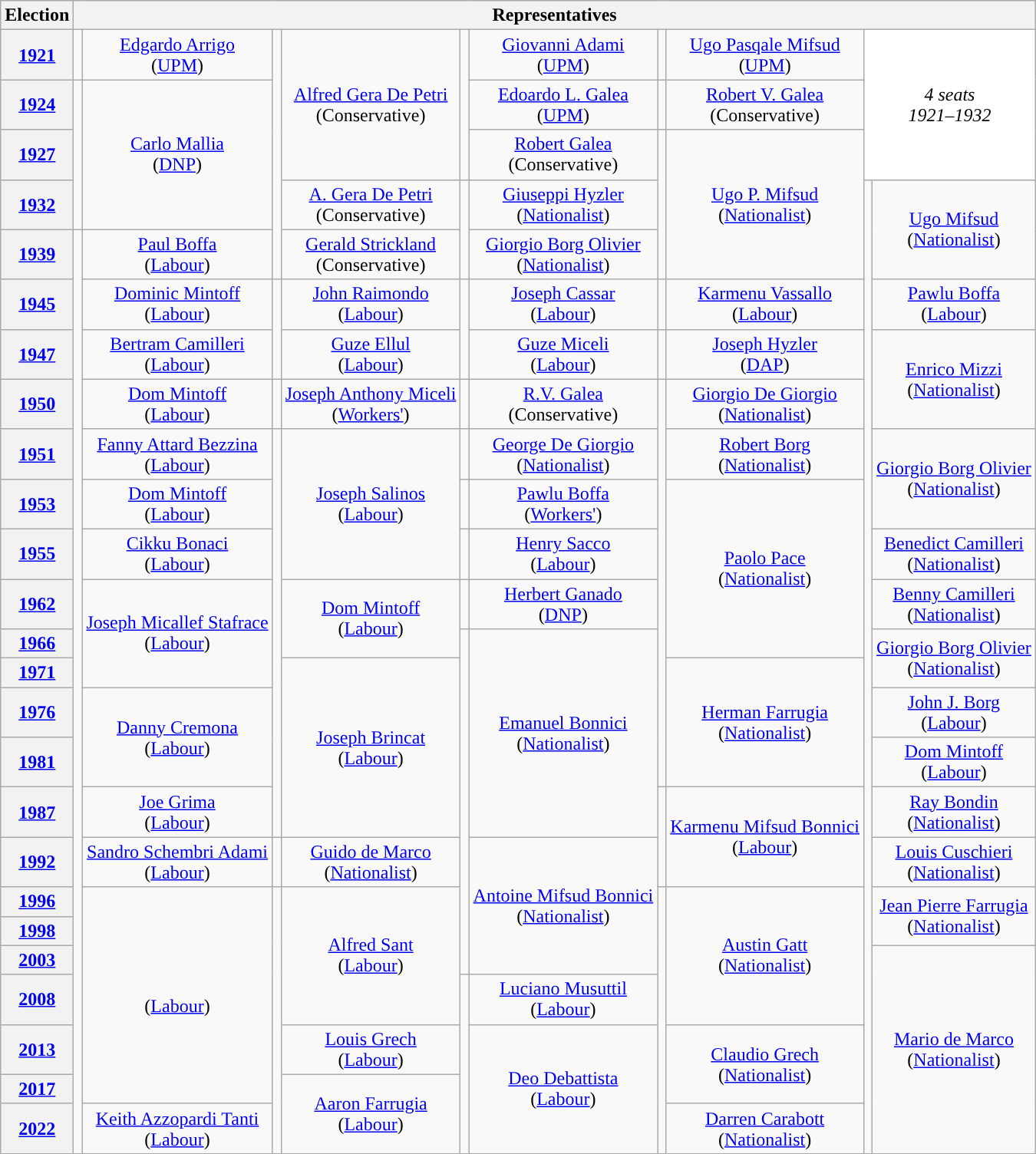<table class="wikitable" style="text-align:center">
<tr>
<th>Election</th>
<th colspan=10>Representatives</th>
</tr>
<tr>
<th><a href='#'>1921</a></th>
<td rowspan=1; style="background-color: "></td>
<td rowspan=1><a href='#'>Edgardo Arrigo</a><br>(<a href='#'>UPM</a>)</td>
<td rowspan=5; style="background-color: "></td>
<td rowspan=3><a href='#'>Alfred Gera De Petri</a><br>(Conservative)</td>
<td rowspan=3; style="background-color: "></td>
<td rowspan=1><a href='#'>Giovanni Adami</a><br>(<a href='#'>UPM</a>)</td>
<td rowspan=1; style="background-color: "></td>
<td><a href='#'>Ugo Pasqale Mifsud</a><br>(<a href='#'>UPM</a>)</td>
<td style="background-color:#FFFFFF" rowspan=3 colspan=2><em>4 seats<br>1921–1932</em></td>
</tr>
<tr>
<th><a href='#'>1924</a></th>
<td rowspan=3; style="background-color: "></td>
<td rowspan=3><a href='#'>Carlo Mallia</a><br>(<a href='#'>DNP</a>)</td>
<td rowspan=1><a href='#'>Edoardo L. Galea</a><br>(<a href='#'>UPM</a>)</td>
<td rowspan=1; style="background-color: "></td>
<td rowspan=1><a href='#'>Robert V. Galea</a><br>(Conservative)</td>
</tr>
<tr>
<th><a href='#'>1927</a></th>
<td rowspan=1><a href='#'>Robert Galea</a><br>(Conservative)</td>
<td rowspan=3; style="background-color: "></td>
<td rowspan=3><a href='#'>Ugo P. Mifsud</a><br>(<a href='#'>Nationalist</a>)</td>
</tr>
<tr>
<th><a href='#'>1932</a></th>
<td rowspan=1><a href='#'>A. Gera De Petri</a><br>(Conservative)</td>
<td rowspan=2; style="background-color: "></td>
<td rowspan=1><a href='#'>Giuseppi Hyzler</a><br>(<a href='#'>Nationalist</a>)</td>
<td rowspan=22; style="background-color: "></td>
<td rowspan=2><a href='#'>Ugo Mifsud</a><br>(<a href='#'>Nationalist</a>)</td>
</tr>
<tr>
<th><a href='#'>1939</a></th>
<td rowspan=21; style="background-color: "></td>
<td rowspan=1><a href='#'>Paul Boffa</a><br>(<a href='#'>Labour</a>)</td>
<td rowspan=1><a href='#'>Gerald Strickland</a><br>(Conservative)</td>
<td rowspan=1><a href='#'>Giorgio Borg Olivier</a><br>(<a href='#'>Nationalist</a>)</td>
</tr>
<tr>
<th><a href='#'>1945</a></th>
<td rowspan=1><a href='#'>Dominic Mintoff</a><br>(<a href='#'>Labour</a>)</td>
<td rowspan=2; style="background-color: "></td>
<td rowspan=1><a href='#'>John Raimondo</a><br>(<a href='#'>Labour</a>)</td>
<td rowspan=2; style="background-color: "></td>
<td rowspan=1><a href='#'>Joseph Cassar</a><br>(<a href='#'>Labour</a>)</td>
<td rowspan=1; style="background-color: "></td>
<td rowspan=1><a href='#'>Karmenu Vassallo</a><br>(<a href='#'>Labour</a>)</td>
<td rowspan=1><a href='#'>Pawlu Boffa</a><br>(<a href='#'>Labour</a>)</td>
</tr>
<tr>
<th><a href='#'>1947</a></th>
<td rowspan=1><a href='#'>Bertram Camilleri</a><br>(<a href='#'>Labour</a>)</td>
<td rowspan=1><a href='#'>Guze Ellul</a><br>(<a href='#'>Labour</a>)</td>
<td rowspan=1><a href='#'>Guze Miceli</a><br>(<a href='#'>Labour</a>)</td>
<td rowspan=1; style="background-color: "></td>
<td rowspan=1><a href='#'>Joseph Hyzler</a><br>(<a href='#'>DAP</a>)</td>
<td rowspan=2><a href='#'>Enrico Mizzi</a><br>(<a href='#'>Nationalist</a>)</td>
</tr>
<tr>
<th><a href='#'>1950</a></th>
<td rowspan=1><a href='#'>Dom Mintoff</a><br>(<a href='#'>Labour</a>)</td>
<td rowspan=1; style="background-color: "></td>
<td rowspan=1><a href='#'>Joseph Anthony Miceli</a><br>(<a href='#'>Workers'</a>)</td>
<td rowspan=1; style="background-color: "></td>
<td rowspan=1><a href='#'>R.V. Galea</a><br>(Conservative)</td>
<td rowspan=9; style="background-color: "></td>
<td rowspan=1><a href='#'>Giorgio De Giorgio</a><br>(<a href='#'>Nationalist</a>)</td>
</tr>
<tr>
<th><a href='#'>1951</a></th>
<td rowspan=1><a href='#'>Fanny Attard Bezzina</a><br>(<a href='#'>Labour</a>)</td>
<td rowspan=9; style="background-color: "></td>
<td rowspan=3><a href='#'>Joseph Salinos</a><br>(<a href='#'>Labour</a>)</td>
<td rowspan=1; style="background-color: "></td>
<td rowspan=1><a href='#'>George De Giorgio</a><br>(<a href='#'>Nationalist</a>)</td>
<td rowspan=1><a href='#'>Robert Borg</a><br>(<a href='#'>Nationalist</a>)</td>
<td rowspan=2><a href='#'>Giorgio Borg Olivier</a><br>(<a href='#'>Nationalist</a>)</td>
</tr>
<tr>
<th><a href='#'>1953</a></th>
<td rowspan=1><a href='#'>Dom Mintoff</a><br>(<a href='#'>Labour</a>)</td>
<td rowspan=1; style="background-color: "></td>
<td><a href='#'>Pawlu Boffa</a><br>(<a href='#'>Workers'</a>)</td>
<td rowspan=4><a href='#'>Paolo Pace</a><br>(<a href='#'>Nationalist</a>)</td>
</tr>
<tr>
<th><a href='#'>1955</a></th>
<td rowspan=1><a href='#'>Cikku Bonaci</a><br>(<a href='#'>Labour</a>)</td>
<td rowspan=1; style="background-color: "></td>
<td rowspan=1><a href='#'>Henry Sacco</a><br>(<a href='#'>Labour</a>)</td>
<td rowspan=1><a href='#'>Benedict Camilleri</a><br>(<a href='#'>Nationalist</a>)</td>
</tr>
<tr>
<th><a href='#'>1962</a></th>
<td rowspan=3><a href='#'>Joseph Micallef Stafrace</a><br>(<a href='#'>Labour</a>)</td>
<td rowspan=2><a href='#'>Dom Mintoff</a><br>(<a href='#'>Labour</a>)</td>
<td rowspan=1; style="background-color: "></td>
<td rowspan=1><a href='#'>Herbert Ganado</a><br>(<a href='#'>DNP</a>)</td>
<td rowspan=1><a href='#'>Benny Camilleri</a><br>(<a href='#'>Nationalist</a>)</td>
</tr>
<tr>
<th><a href='#'>1966</a></th>
<td rowspan=9; style="background-color: "></td>
<td rowspan=5><a href='#'>Emanuel Bonnici</a><br>(<a href='#'>Nationalist</a>)</td>
<td rowspan=2><a href='#'>Giorgio Borg Olivier</a><br>(<a href='#'>Nationalist</a>)</td>
</tr>
<tr>
<th><a href='#'>1971</a></th>
<td rowspan=4><a href='#'>Joseph Brincat</a><br>(<a href='#'>Labour</a>)</td>
<td rowspan=3><a href='#'>Herman Farrugia</a><br>(<a href='#'>Nationalist</a>)</td>
</tr>
<tr>
<th><a href='#'>1976</a></th>
<td rowspan=2><a href='#'>Danny Cremona</a><br>(<a href='#'>Labour</a>)</td>
<td rowspan=1><a href='#'>John J. Borg</a><br>(<a href='#'>Labour</a>)</td>
</tr>
<tr>
<th><a href='#'>1981</a></th>
<td><a href='#'>Dom Mintoff</a><br>(<a href='#'>Labour</a>)</td>
</tr>
<tr>
<th><a href='#'>1987</a></th>
<td rowspan=1><a href='#'>Joe Grima</a><br>(<a href='#'>Labour</a>)</td>
<td rowspan=2; style="background-color: "></td>
<td rowspan=2><a href='#'>Karmenu Mifsud Bonnici</a><br>(<a href='#'>Labour</a>)</td>
<td rowspan=1><a href='#'>Ray Bondin</a><br>(<a href='#'>Nationalist</a>)</td>
</tr>
<tr>
<th><a href='#'>1992</a></th>
<td rowspan=1><a href='#'>Sandro Schembri Adami</a><br>(<a href='#'>Labour</a>)</td>
<td rowspan=1; style="background-color: "></td>
<td rowspan=1><a href='#'>Guido de Marco</a><br>(<a href='#'>Nationalist</a>)</td>
<td rowspan=4><a href='#'>Antoine Mifsud Bonnici</a><br>(<a href='#'>Nationalist</a>)</td>
<td rowspan=1><a href='#'>Louis Cuschieri</a><br>(<a href='#'>Nationalist</a>)</td>
</tr>
<tr>
<th><a href='#'>1996</a></th>
<td rowspan=6><br>(<a href='#'>Labour</a>)</td>
<td rowspan=7; style="background-color: "></td>
<td rowspan=4><a href='#'>Alfred Sant</a><br>(<a href='#'>Labour</a>)</td>
<td rowspan=7; style="background-color: "></td>
<td rowspan=4><a href='#'>Austin Gatt</a><br>(<a href='#'>Nationalist</a>)</td>
<td rowspan=2><a href='#'>Jean Pierre Farrugia</a><br>(<a href='#'>Nationalist</a>)</td>
</tr>
<tr>
<th><a href='#'>1998</a></th>
</tr>
<tr>
<th><a href='#'>2003</a></th>
<td rowspan=5><a href='#'>Mario de Marco</a><br>(<a href='#'>Nationalist</a>)</td>
</tr>
<tr>
<th><a href='#'>2008</a></th>
<td rowspan=4; style="background-color: "></td>
<td rowspan=1><a href='#'>Luciano Musuttil</a><br>(<a href='#'>Labour</a>)</td>
</tr>
<tr>
<th><a href='#'>2013</a></th>
<td rowspan=1><a href='#'>Louis Grech</a><br>(<a href='#'>Labour</a>)</td>
<td rowspan=3><a href='#'>Deo Debattista</a><br>(<a href='#'>Labour</a>)</td>
<td rowspan=2><a href='#'>Claudio Grech</a><br>(<a href='#'>Nationalist</a>)</td>
</tr>
<tr>
<th><a href='#'>2017</a></th>
<td rowspan=2><a href='#'>Aaron Farrugia</a><br>(<a href='#'>Labour</a>)</td>
</tr>
<tr>
<th><a href='#'>2022</a></th>
<td rowspan=1><a href='#'>Keith Azzopardi Tanti</a><br>(<a href='#'>Labour</a>)</td>
<td rowspan=1><a href='#'>Darren Carabott</a><br>(<a href='#'>Nationalist</a>)</td>
</tr>
</table>
